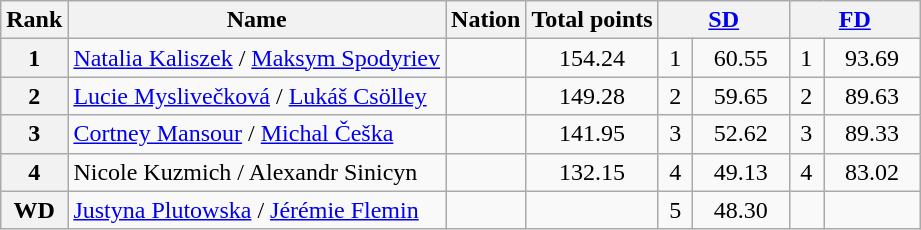<table class="wikitable sortable">
<tr>
<th>Rank</th>
<th>Name</th>
<th>Nation</th>
<th>Total points</th>
<th colspan=2 width=80px><a href='#'>SD</a></th>
<th colspan=2 width=80px><a href='#'>FD</a></th>
</tr>
<tr>
<th>1</th>
<td><a href='#'>Natalia Kaliszek</a> / <a href='#'>Maksym Spodyriev</a></td>
<td></td>
<td align=center>154.24</td>
<td align=center>1</td>
<td align=center>60.55</td>
<td align=center>1</td>
<td align=center>93.69</td>
</tr>
<tr>
<th>2</th>
<td><a href='#'>Lucie Myslivečková</a> / <a href='#'>Lukáš Csölley</a></td>
<td></td>
<td align=center>149.28</td>
<td align=center>2</td>
<td align=center>59.65</td>
<td align=center>2</td>
<td align=center>89.63</td>
</tr>
<tr>
<th>3</th>
<td><a href='#'>Cortney Mansour</a> / <a href='#'>Michal Češka</a></td>
<td></td>
<td align=center>141.95</td>
<td align=center>3</td>
<td align=center>52.62</td>
<td align=center>3</td>
<td align=center>89.33</td>
</tr>
<tr>
<th>4</th>
<td>Nicole Kuzmich / Alexandr Sinicyn</td>
<td></td>
<td align=center>132.15</td>
<td align=center>4</td>
<td align=center>49.13</td>
<td align=center>4</td>
<td align=center>83.02</td>
</tr>
<tr>
<th>WD</th>
<td><a href='#'>Justyna Plutowska</a> / <a href='#'>Jérémie Flemin</a></td>
<td></td>
<td></td>
<td align=center>5</td>
<td align=center>48.30</td>
<td></td>
<td></td>
</tr>
</table>
